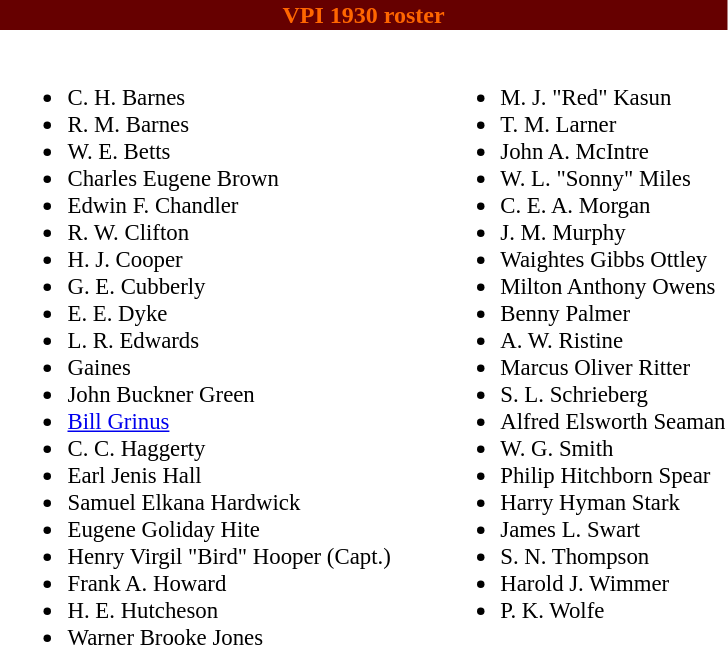<table class="toccolours" style="text-align: left;">
<tr>
<th colspan="9" style="background:#660000;color:#FF6600;text-align:center;"><span><strong>VPI 1930 roster</strong></span></th>
</tr>
<tr>
<td></td>
<td style="font-size:95%; vertical-align:top;"><br><ul><li>C. H. Barnes</li><li>R. M. Barnes</li><li>W. E. Betts</li><li>Charles Eugene Brown</li><li>Edwin F. Chandler</li><li>R. W. Clifton</li><li>H. J. Cooper</li><li>G. E. Cubberly</li><li>E. E. Dyke</li><li>L. R. Edwards</li><li>Gaines</li><li>John Buckner Green</li><li><a href='#'>Bill Grinus</a></li><li>C. C. Haggerty</li><li>Earl Jenis Hall</li><li>Samuel Elkana Hardwick</li><li>Eugene Goliday Hite</li><li>Henry Virgil "Bird" Hooper (Capt.)</li><li>Frank A. Howard</li><li>H. E. Hutcheson</li><li>Warner Brooke Jones</li></ul></td>
<td style="width: 25px;"></td>
<td style="font-size:95%; vertical-align:top;"><br><ul><li>M. J. "Red" Kasun</li><li>T. M. Larner</li><li>John A. McIntre</li><li>W. L. "Sonny" Miles</li><li>C. E. A. Morgan</li><li>J. M. Murphy</li><li>Waightes Gibbs Ottley</li><li>Milton Anthony Owens</li><li>Benny Palmer</li><li>A. W. Ristine</li><li>Marcus Oliver Ritter</li><li>S. L. Schrieberg</li><li>Alfred Elsworth Seaman</li><li>W. G. Smith</li><li>Philip Hitchborn Spear</li><li>Harry Hyman Stark</li><li>James L. Swart</li><li>S. N. Thompson</li><li>Harold J. Wimmer</li><li>P. K. Wolfe</li></ul></td>
</tr>
</table>
